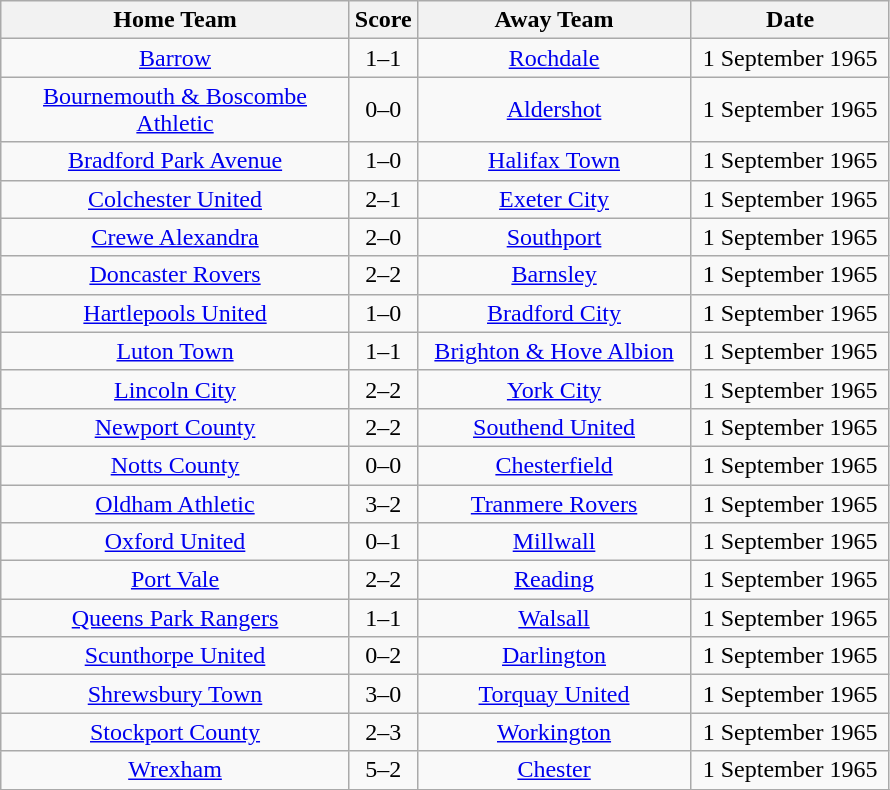<table class="wikitable" style="text-align:center;">
<tr>
<th width=225>Home Team</th>
<th width=20>Score</th>
<th width=175>Away Team</th>
<th width=125>Date</th>
</tr>
<tr>
<td><a href='#'>Barrow</a></td>
<td>1–1</td>
<td><a href='#'>Rochdale</a></td>
<td>1 September 1965</td>
</tr>
<tr>
<td><a href='#'>Bournemouth & Boscombe Athletic</a></td>
<td>0–0</td>
<td><a href='#'>Aldershot</a></td>
<td>1 September 1965</td>
</tr>
<tr>
<td><a href='#'>Bradford Park Avenue</a></td>
<td>1–0</td>
<td><a href='#'>Halifax Town</a></td>
<td>1 September 1965</td>
</tr>
<tr>
<td><a href='#'>Colchester United</a></td>
<td>2–1</td>
<td><a href='#'>Exeter City</a></td>
<td>1 September 1965</td>
</tr>
<tr>
<td><a href='#'>Crewe Alexandra</a></td>
<td>2–0</td>
<td><a href='#'>Southport</a></td>
<td>1 September 1965</td>
</tr>
<tr>
<td><a href='#'>Doncaster Rovers</a></td>
<td>2–2</td>
<td><a href='#'>Barnsley</a></td>
<td>1 September 1965</td>
</tr>
<tr>
<td><a href='#'>Hartlepools United</a></td>
<td>1–0</td>
<td><a href='#'>Bradford City</a></td>
<td>1 September 1965</td>
</tr>
<tr>
<td><a href='#'>Luton Town</a></td>
<td>1–1</td>
<td><a href='#'>Brighton & Hove Albion</a></td>
<td>1 September 1965</td>
</tr>
<tr>
<td><a href='#'>Lincoln City</a></td>
<td>2–2</td>
<td><a href='#'>York City</a></td>
<td>1 September 1965</td>
</tr>
<tr>
<td><a href='#'>Newport County</a></td>
<td>2–2</td>
<td><a href='#'>Southend United</a></td>
<td>1 September 1965</td>
</tr>
<tr>
<td><a href='#'>Notts County</a></td>
<td>0–0</td>
<td><a href='#'>Chesterfield</a></td>
<td>1 September 1965</td>
</tr>
<tr>
<td><a href='#'>Oldham Athletic</a></td>
<td>3–2</td>
<td><a href='#'>Tranmere Rovers</a></td>
<td>1 September 1965</td>
</tr>
<tr>
<td><a href='#'>Oxford United</a></td>
<td>0–1</td>
<td><a href='#'>Millwall</a></td>
<td>1 September 1965</td>
</tr>
<tr>
<td><a href='#'>Port Vale</a></td>
<td>2–2</td>
<td><a href='#'>Reading</a></td>
<td>1 September 1965</td>
</tr>
<tr>
<td><a href='#'>Queens Park Rangers</a></td>
<td>1–1</td>
<td><a href='#'>Walsall</a></td>
<td>1 September 1965</td>
</tr>
<tr>
<td><a href='#'>Scunthorpe United</a></td>
<td>0–2</td>
<td><a href='#'>Darlington</a></td>
<td>1 September 1965</td>
</tr>
<tr>
<td><a href='#'>Shrewsbury Town</a></td>
<td>3–0</td>
<td><a href='#'>Torquay United</a></td>
<td>1 September 1965</td>
</tr>
<tr>
<td><a href='#'>Stockport County</a></td>
<td>2–3</td>
<td><a href='#'>Workington</a></td>
<td>1 September 1965</td>
</tr>
<tr>
<td><a href='#'>Wrexham</a></td>
<td>5–2</td>
<td><a href='#'>Chester</a></td>
<td>1 September 1965</td>
</tr>
<tr>
</tr>
</table>
